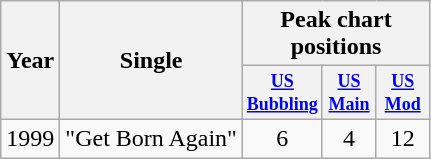<table class="wikitable">
<tr>
<th rowspan="2">Year</th>
<th rowspan="2">Single</th>
<th colspan="3">Peak chart positions</th>
</tr>
<tr>
<th style="width:2.5em;font-size:75%"><a href='#'>US Bubbling</a><br></th>
<th style="width:2.5em;font-size:75%"><a href='#'>US Main</a><br></th>
<th style="width:2.5em;font-size:75%"><a href='#'>US Mod</a><br></th>
</tr>
<tr>
<td>1999</td>
<td align="left">"Get Born Again"</td>
<td style="text-align:center;">6</td>
<td style="text-align:center;">4</td>
<td style="text-align:center;">12</td>
</tr>
</table>
